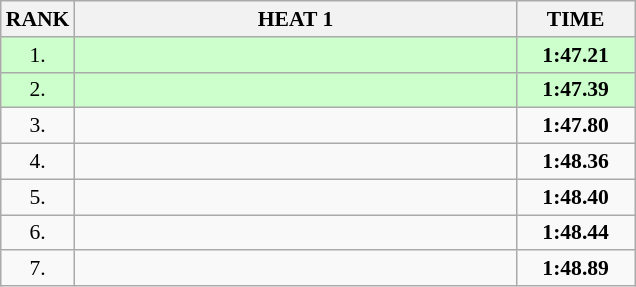<table class="wikitable" style="border-collapse: collapse; font-size: 90%;">
<tr>
<th>RANK</th>
<th style="width: 20em">HEAT 1</th>
<th style="width: 5em">TIME</th>
</tr>
<tr style="background:#ccffcc;">
<td align="center">1.</td>
<td></td>
<td align="center"><strong>1:47.21</strong></td>
</tr>
<tr style="background:#ccffcc;">
<td align="center">2.</td>
<td></td>
<td align="center"><strong>1:47.39</strong></td>
</tr>
<tr>
<td align="center">3.</td>
<td></td>
<td align="center"><strong>1:47.80</strong></td>
</tr>
<tr>
<td align="center">4.</td>
<td></td>
<td align="center"><strong>1:48.36</strong></td>
</tr>
<tr>
<td align="center">5.</td>
<td></td>
<td align="center"><strong>1:48.40</strong></td>
</tr>
<tr>
<td align="center">6.</td>
<td></td>
<td align="center"><strong>1:48.44</strong></td>
</tr>
<tr>
<td align="center">7.</td>
<td></td>
<td align="center"><strong>1:48.89</strong></td>
</tr>
</table>
